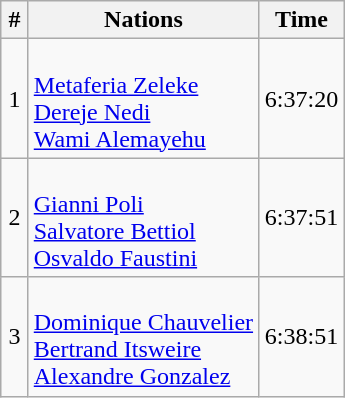<table class="wikitable" style="text-align:center;">
<tr>
<th width=8%>#</th>
<th width=67%>Nations</th>
<th width=25%>Time</th>
</tr>
<tr>
<td>1</td>
<td align="left"><br><a href='#'>Metaferia Zeleke</a><br><a href='#'>Dereje Nedi</a><br><a href='#'>Wami Alemayehu</a></td>
<td>6:37:20</td>
</tr>
<tr>
<td>2</td>
<td align="left"><br><a href='#'>Gianni Poli</a><br><a href='#'>Salvatore Bettiol</a><br><a href='#'>Osvaldo Faustini</a></td>
<td>6:37:51</td>
</tr>
<tr>
<td>3</td>
<td align="left"><br><a href='#'>Dominique Chauvelier</a><br><a href='#'>Bertrand Itsweire</a><br><a href='#'>Alexandre Gonzalez</a></td>
<td>6:38:51</td>
</tr>
</table>
